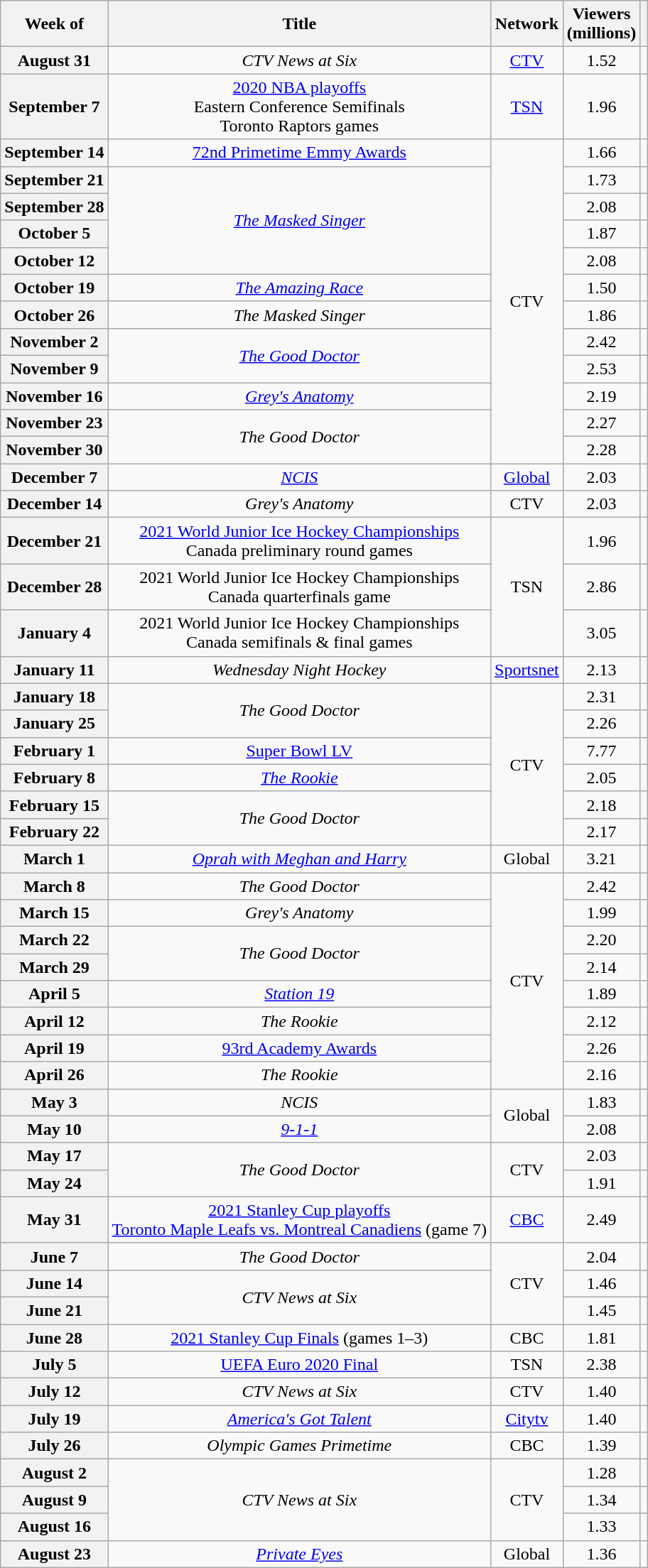<table class="wikitable plainrowheaders" style="text-align: center; display: inline-table;">
<tr>
<th>Week of</th>
<th>Title</th>
<th>Network</th>
<th>Viewers<br>(millions)</th>
<th></th>
</tr>
<tr>
<th scope="row">August 31</th>
<td><em>CTV News at Six</em></td>
<td><a href='#'>CTV</a></td>
<td>1.52</td>
<td></td>
</tr>
<tr>
<th scope="row">September 7</th>
<td><a href='#'>2020 NBA playoffs</a><br>Eastern Conference Semifinals<br>Toronto Raptors games</td>
<td><a href='#'>TSN</a></td>
<td>1.96</td>
<td></td>
</tr>
<tr>
<th scope="row">September 14</th>
<td><a href='#'>72nd Primetime Emmy Awards</a></td>
<td rowspan="12">CTV</td>
<td>1.66</td>
<td></td>
</tr>
<tr>
<th scope="row">September 21</th>
<td rowspan="4"><em><a href='#'>The Masked Singer</a></em></td>
<td>1.73</td>
<td></td>
</tr>
<tr>
<th scope="row">September 28</th>
<td>2.08</td>
<td></td>
</tr>
<tr>
<th scope="row">October 5</th>
<td>1.87</td>
<td></td>
</tr>
<tr>
<th scope="row">October 12</th>
<td>2.08</td>
<td></td>
</tr>
<tr>
<th scope="row">October 19</th>
<td><em><a href='#'>The Amazing Race</a></em></td>
<td>1.50</td>
<td></td>
</tr>
<tr>
<th scope="row">October 26</th>
<td><em>The Masked Singer</em></td>
<td>1.86</td>
<td></td>
</tr>
<tr>
<th scope="row">November 2</th>
<td rowspan="2"><em><a href='#'>The Good Doctor</a></em></td>
<td>2.42</td>
<td></td>
</tr>
<tr>
<th scope="row">November 9</th>
<td>2.53</td>
<td></td>
</tr>
<tr>
<th scope="row">November 16</th>
<td><em><a href='#'>Grey's Anatomy</a></em></td>
<td>2.19</td>
<td></td>
</tr>
<tr>
<th scope="row">November 23</th>
<td rowspan="2"><em>The Good Doctor</em></td>
<td>2.27</td>
<td></td>
</tr>
<tr>
<th scope="row">November 30</th>
<td>2.28</td>
<td></td>
</tr>
<tr>
<th scope="row">December 7</th>
<td><em><a href='#'>NCIS</a></em></td>
<td><a href='#'>Global</a></td>
<td>2.03</td>
<td></td>
</tr>
<tr>
<th scope="row">December 14</th>
<td><em>Grey's Anatomy</em></td>
<td>CTV</td>
<td>2.03</td>
<td></td>
</tr>
<tr>
<th scope="row">December 21</th>
<td><a href='#'>2021 World Junior Ice Hockey Championships</a><br>Canada preliminary round games</td>
<td rowspan="3">TSN</td>
<td>1.96</td>
<td></td>
</tr>
<tr>
<th scope="row">December 28</th>
<td>2021 World Junior Ice Hockey Championships<br>Canada quarterfinals game</td>
<td>2.86</td>
<td></td>
</tr>
<tr>
<th scope="row">January 4</th>
<td>2021 World Junior Ice Hockey Championships<br>Canada semifinals & final games</td>
<td>3.05</td>
<td></td>
</tr>
<tr>
<th scope="row">January 11</th>
<td><em>Wednesday Night Hockey</em></td>
<td><a href='#'>Sportsnet</a></td>
<td>2.13</td>
<td></td>
</tr>
<tr>
<th scope="row">January 18</th>
<td rowspan="2"><em>The Good Doctor</em></td>
<td rowspan="6">CTV</td>
<td>2.31</td>
<td></td>
</tr>
<tr>
<th scope="row">January 25</th>
<td>2.26</td>
<td></td>
</tr>
<tr>
<th scope="row">February 1</th>
<td><a href='#'>Super Bowl LV</a></td>
<td>7.77</td>
<td></td>
</tr>
<tr>
<th scope="row">February 8</th>
<td><em><a href='#'>The Rookie</a></em></td>
<td>2.05</td>
<td></td>
</tr>
<tr>
<th scope="row">February 15</th>
<td rowspan="2"><em>The Good Doctor</em></td>
<td>2.18</td>
<td></td>
</tr>
<tr>
<th scope="row">February 22</th>
<td>2.17</td>
<td></td>
</tr>
<tr>
<th scope="row">March 1</th>
<td><em><a href='#'>Oprah with Meghan and Harry</a></em></td>
<td>Global</td>
<td>3.21</td>
<td></td>
</tr>
<tr>
<th scope="row">March 8</th>
<td><em>The Good Doctor</em></td>
<td rowspan="8">CTV</td>
<td>2.42</td>
<td></td>
</tr>
<tr>
<th scope="row">March 15</th>
<td><em>Grey's Anatomy</em></td>
<td>1.99</td>
<td></td>
</tr>
<tr>
<th scope="row">March 22</th>
<td rowspan="2"><em>The Good Doctor</em></td>
<td>2.20</td>
<td></td>
</tr>
<tr>
<th scope="row">March 29</th>
<td>2.14</td>
<td></td>
</tr>
<tr>
<th scope="row">April 5</th>
<td><em><a href='#'>Station 19</a></em></td>
<td>1.89</td>
<td></td>
</tr>
<tr>
<th scope="row">April 12</th>
<td><em>The Rookie</em></td>
<td>2.12</td>
<td></td>
</tr>
<tr>
<th scope="row">April 19</th>
<td><a href='#'>93rd Academy Awards</a></td>
<td>2.26</td>
<td></td>
</tr>
<tr>
<th scope="row">April 26</th>
<td><em>The Rookie</em></td>
<td>2.16</td>
<td></td>
</tr>
<tr>
<th scope="row">May 3</th>
<td><em>NCIS</em></td>
<td rowspan="2">Global</td>
<td>1.83</td>
<td></td>
</tr>
<tr>
<th scope="row">May 10</th>
<td><em><a href='#'>9-1-1</a></em></td>
<td>2.08</td>
<td></td>
</tr>
<tr>
<th scope="row">May 17</th>
<td rowspan="2"><em>The Good Doctor</em></td>
<td rowspan="2">CTV</td>
<td>2.03</td>
<td></td>
</tr>
<tr>
<th scope="row">May 24</th>
<td>1.91</td>
<td></td>
</tr>
<tr>
<th scope="row">May 31</th>
<td><a href='#'>2021 Stanley Cup playoffs<br>Toronto Maple Leafs vs. Montreal Canadiens</a> (game 7)</td>
<td><a href='#'>CBC</a></td>
<td>2.49</td>
<td></td>
</tr>
<tr>
<th scope="row">June 7</th>
<td><em>The Good Doctor</em></td>
<td rowspan="3">CTV</td>
<td>2.04</td>
<td></td>
</tr>
<tr>
<th scope="row">June 14</th>
<td rowspan="2"><em>CTV News at Six</em></td>
<td>1.46</td>
<td></td>
</tr>
<tr>
<th scope="row">June 21</th>
<td>1.45</td>
<td></td>
</tr>
<tr>
<th scope="row">June 28</th>
<td><a href='#'>2021 Stanley Cup Finals</a> (games 1–3)</td>
<td>CBC</td>
<td>1.81</td>
<td></td>
</tr>
<tr>
<th scope="row">July 5</th>
<td><a href='#'>UEFA Euro 2020 Final</a></td>
<td>TSN</td>
<td>2.38</td>
<td></td>
</tr>
<tr>
<th scope="row">July 12</th>
<td><em>CTV News at Six</em></td>
<td>CTV</td>
<td>1.40</td>
<td></td>
</tr>
<tr>
<th scope="row">July 19</th>
<td><em><a href='#'>America's Got Talent</a></em></td>
<td><a href='#'>Citytv</a></td>
<td>1.40</td>
<td></td>
</tr>
<tr>
<th scope="row">July 26</th>
<td><em>Olympic Games Primetime</em></td>
<td>CBC</td>
<td>1.39</td>
<td></td>
</tr>
<tr>
<th scope="row">August 2</th>
<td rowspan="3"><em>CTV News at Six</em></td>
<td rowspan="3">CTV</td>
<td>1.28</td>
<td></td>
</tr>
<tr>
<th scope="row">August 9</th>
<td>1.34</td>
<td></td>
</tr>
<tr>
<th scope="row">August 16</th>
<td>1.33</td>
<td></td>
</tr>
<tr>
<th scope="row">August 23</th>
<td><em><a href='#'>Private Eyes</a></em></td>
<td>Global</td>
<td>1.36</td>
<td></td>
</tr>
</table>
